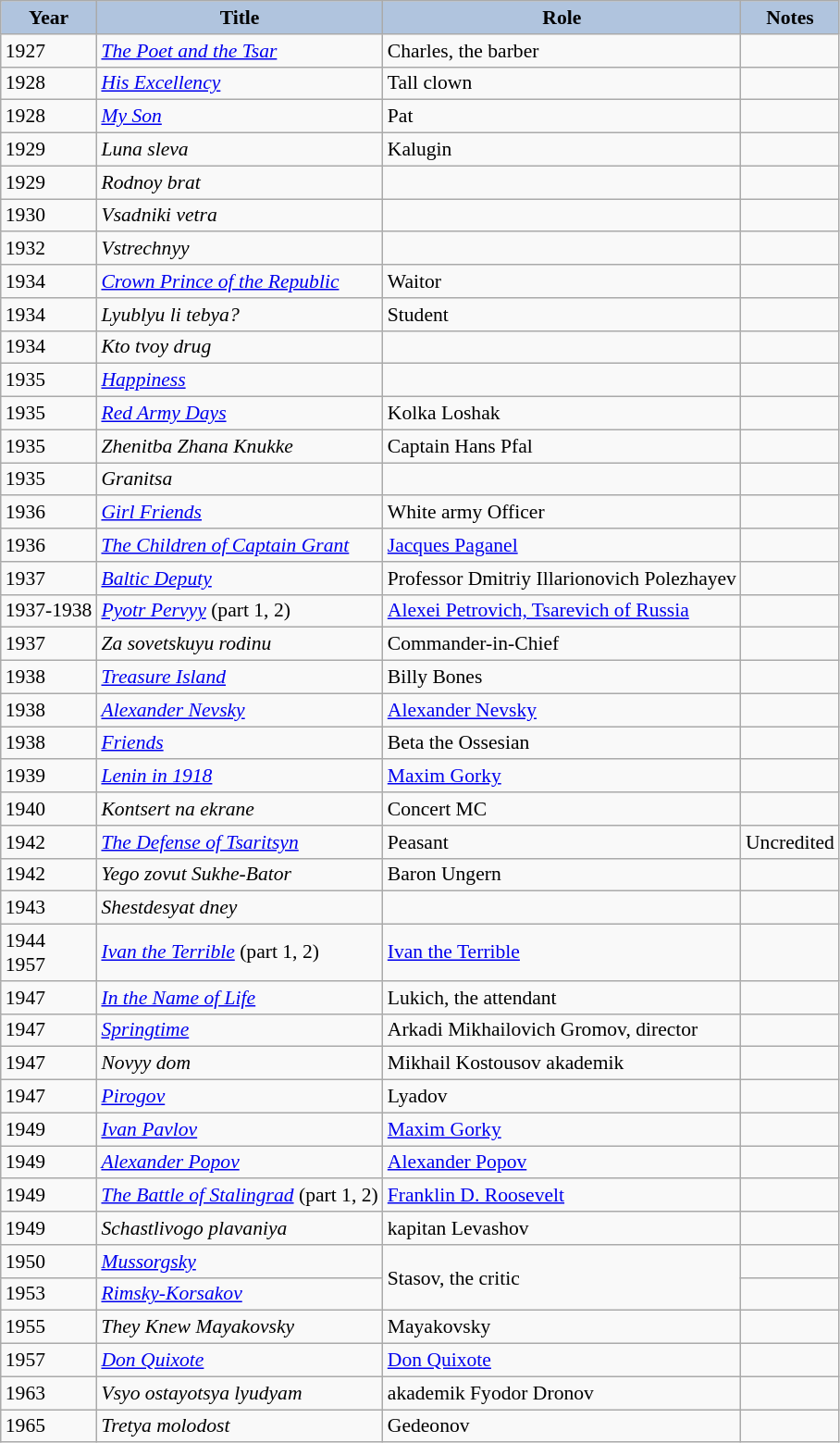<table class="wikitable" style="font-size:90%;">
<tr>
<th style="background:#B0C4DE;">Year</th>
<th style="background:#B0C4DE;">Title</th>
<th style="background:#B0C4DE;">Role</th>
<th style="background:#B0C4DE;">Notes</th>
</tr>
<tr>
<td>1927</td>
<td><em><a href='#'>The Poet and the Tsar</a></em></td>
<td>Charles, the barber</td>
<td></td>
</tr>
<tr>
<td>1928</td>
<td><em><a href='#'>His Excellency</a></em></td>
<td>Tall clown</td>
<td></td>
</tr>
<tr>
<td>1928</td>
<td><em><a href='#'>My Son</a></em></td>
<td>Pat</td>
<td></td>
</tr>
<tr>
<td>1929</td>
<td><em>Luna sleva</em></td>
<td>Kalugin</td>
<td></td>
</tr>
<tr>
<td>1929</td>
<td><em>Rodnoy brat</em></td>
<td></td>
<td></td>
</tr>
<tr>
<td>1930</td>
<td><em>Vsadniki vetra</em></td>
<td></td>
<td></td>
</tr>
<tr>
<td>1932</td>
<td><em>Vstrechnyy</em></td>
<td></td>
<td></td>
</tr>
<tr>
<td>1934</td>
<td><em><a href='#'>Crown Prince of the Republic</a></em></td>
<td>Waitor</td>
<td></td>
</tr>
<tr>
<td>1934</td>
<td><em>Lyublyu li tebya?</em></td>
<td>Student</td>
<td></td>
</tr>
<tr>
<td>1934</td>
<td><em>Kto tvoy drug</em></td>
<td></td>
<td></td>
</tr>
<tr>
<td>1935</td>
<td><em><a href='#'>Happiness</a></em></td>
<td></td>
<td></td>
</tr>
<tr>
<td>1935</td>
<td><em><a href='#'>Red Army Days</a></em></td>
<td>Kolka Loshak</td>
<td></td>
</tr>
<tr>
<td>1935</td>
<td><em>Zhenitba Zhana Knukke</em></td>
<td>Captain Hans Pfal</td>
<td></td>
</tr>
<tr>
<td>1935</td>
<td><em>Granitsa</em></td>
<td></td>
<td></td>
</tr>
<tr>
<td>1936</td>
<td><em><a href='#'>Girl Friends</a></em></td>
<td>White army Officer</td>
<td></td>
</tr>
<tr>
<td>1936</td>
<td><em><a href='#'>The Children of Captain Grant</a></em></td>
<td><a href='#'>Jacques Paganel</a></td>
<td></td>
</tr>
<tr>
<td>1937</td>
<td><em><a href='#'>Baltic Deputy</a></em></td>
<td>Professor Dmitriy Illarionovich Polezhayev</td>
<td></td>
</tr>
<tr>
<td>1937-1938</td>
<td><em><a href='#'>Pyotr Pervyy</a></em> (part 1, 2)</td>
<td><a href='#'>Alexei Petrovich, Tsarevich of Russia</a></td>
<td></td>
</tr>
<tr>
<td>1937</td>
<td><em>Za sovetskuyu rodinu</em></td>
<td>Commander-in-Chief</td>
<td></td>
</tr>
<tr>
<td>1938</td>
<td><em><a href='#'>Treasure Island</a></em></td>
<td>Billy Bones</td>
<td></td>
</tr>
<tr>
<td>1938</td>
<td><em><a href='#'>Alexander Nevsky</a></em></td>
<td><a href='#'>Alexander Nevsky</a></td>
<td></td>
</tr>
<tr>
<td>1938</td>
<td><em><a href='#'>Friends</a></em></td>
<td>Beta the Ossesian</td>
<td></td>
</tr>
<tr>
<td>1939</td>
<td><em><a href='#'>Lenin in 1918</a></em></td>
<td><a href='#'>Maxim Gorky</a></td>
<td></td>
</tr>
<tr>
<td>1940</td>
<td><em>Kontsert na ekrane</em></td>
<td>Concert MC</td>
<td></td>
</tr>
<tr>
<td>1942</td>
<td><em><a href='#'>The Defense of Tsaritsyn</a></em></td>
<td>Peasant</td>
<td>Uncredited</td>
</tr>
<tr>
<td>1942</td>
<td><em>Yego zovut Sukhe-Bator</em></td>
<td>Baron Ungern</td>
<td></td>
</tr>
<tr>
<td>1943</td>
<td><em>Shestdesyat dney</em></td>
<td></td>
<td></td>
</tr>
<tr>
<td>1944<br>1957</td>
<td><em><a href='#'>Ivan the Terrible</a></em> (part 1, 2)</td>
<td><a href='#'>Ivan the Terrible</a></td>
<td></td>
</tr>
<tr>
<td>1947</td>
<td><em><a href='#'>In the Name of Life</a></em></td>
<td>Lukich, the attendant</td>
<td></td>
</tr>
<tr>
<td>1947</td>
<td><em><a href='#'>Springtime</a></em></td>
<td>Arkadi Mikhailovich Gromov, director</td>
<td></td>
</tr>
<tr>
<td>1947</td>
<td><em>Novyy dom</em></td>
<td>Mikhail Kostousov akademik</td>
<td></td>
</tr>
<tr>
<td>1947</td>
<td><em><a href='#'>Pirogov</a></em></td>
<td>Lyadov</td>
<td></td>
</tr>
<tr>
<td>1949</td>
<td><em><a href='#'>Ivan Pavlov</a></em></td>
<td><a href='#'>Maxim Gorky</a></td>
<td></td>
</tr>
<tr>
<td>1949</td>
<td><em><a href='#'>Alexander Popov</a></em></td>
<td><a href='#'>Alexander Popov</a></td>
<td></td>
</tr>
<tr>
<td>1949</td>
<td><em><a href='#'>The Battle of Stalingrad</a></em> (part 1, 2)</td>
<td><a href='#'>Franklin D. Roosevelt</a></td>
<td></td>
</tr>
<tr>
<td>1949</td>
<td><em>Schastlivogo plavaniya</em></td>
<td>kapitan Levashov</td>
<td></td>
</tr>
<tr>
<td>1950</td>
<td><em><a href='#'>Mussorgsky</a></em></td>
<td rowspan="2">Stasov, the critic</td>
<td></td>
</tr>
<tr>
<td>1953</td>
<td><em><a href='#'>Rimsky-Korsakov</a></em></td>
<td></td>
</tr>
<tr>
<td>1955</td>
<td><em>They Knew Mayakovsky</em></td>
<td>Mayakovsky</td>
<td></td>
</tr>
<tr>
<td>1957</td>
<td><em><a href='#'>Don Quixote</a></em></td>
<td><a href='#'>Don Quixote</a></td>
<td></td>
</tr>
<tr>
<td>1963</td>
<td><em>Vsyo ostayotsya lyudyam</em></td>
<td>akademik Fyodor Dronov</td>
<td></td>
</tr>
<tr>
<td>1965</td>
<td><em>Tretya molodost</em></td>
<td>Gedeonov</td>
<td></td>
</tr>
</table>
